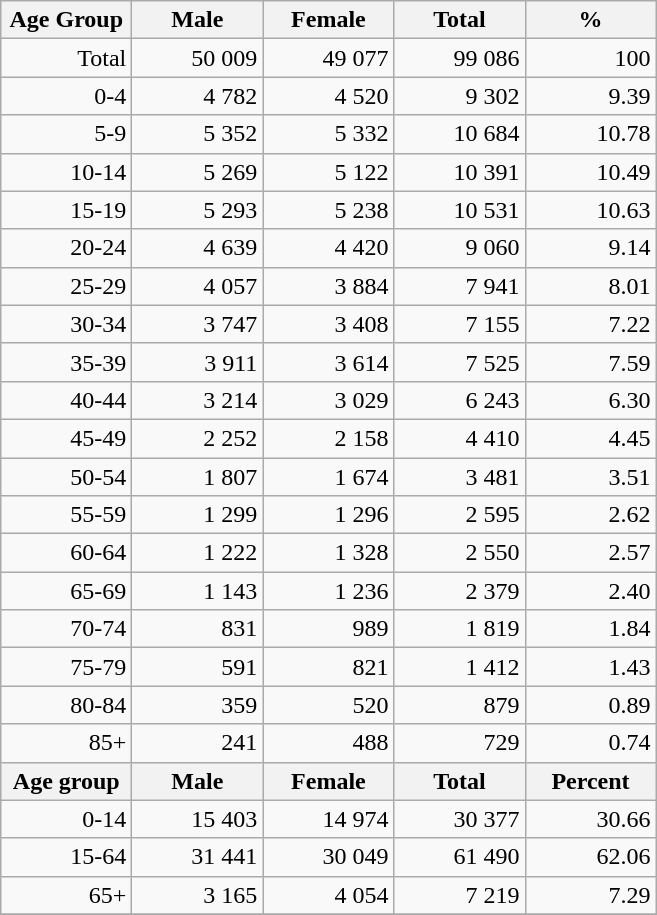<table class="wikitable">
<tr>
<th width="80pt">Age Group</th>
<th width="80pt">Male</th>
<th width="80pt">Female</th>
<th width="80pt">Total</th>
<th width="80pt">%</th>
</tr>
<tr>
<td align="right">Total</td>
<td align="right">50 009</td>
<td align="right">49 077</td>
<td align="right">99 086</td>
<td align="right">100</td>
</tr>
<tr>
<td align="right">0-4</td>
<td align="right">4 782</td>
<td align="right">4 520</td>
<td align="right">9 302</td>
<td align="right">9.39</td>
</tr>
<tr>
<td align="right">5-9</td>
<td align="right">5 352</td>
<td align="right">5 332</td>
<td align="right">10 684</td>
<td align="right">10.78</td>
</tr>
<tr>
<td align="right">10-14</td>
<td align="right">5 269</td>
<td align="right">5 122</td>
<td align="right">10 391</td>
<td align="right">10.49</td>
</tr>
<tr>
<td align="right">15-19</td>
<td align="right">5 293</td>
<td align="right">5 238</td>
<td align="right">10 531</td>
<td align="right">10.63</td>
</tr>
<tr>
<td align="right">20-24</td>
<td align="right">4 639</td>
<td align="right">4 420</td>
<td align="right">9 060</td>
<td align="right">9.14</td>
</tr>
<tr>
<td align="right">25-29</td>
<td align="right">4 057</td>
<td align="right">3 884</td>
<td align="right">7 941</td>
<td align="right">8.01</td>
</tr>
<tr>
<td align="right">30-34</td>
<td align="right">3 747</td>
<td align="right">3 408</td>
<td align="right">7 155</td>
<td align="right">7.22</td>
</tr>
<tr>
<td align="right">35-39</td>
<td align="right">3 911</td>
<td align="right">3 614</td>
<td align="right">7 525</td>
<td align="right">7.59</td>
</tr>
<tr>
<td align="right">40-44</td>
<td align="right">3 214</td>
<td align="right">3 029</td>
<td align="right">6 243</td>
<td align="right">6.30</td>
</tr>
<tr>
<td align="right">45-49</td>
<td align="right">2 252</td>
<td align="right">2 158</td>
<td align="right">4 410</td>
<td align="right">4.45</td>
</tr>
<tr>
<td align="right">50-54</td>
<td align="right">1 807</td>
<td align="right">1 674</td>
<td align="right">3 481</td>
<td align="right">3.51</td>
</tr>
<tr>
<td align="right">55-59</td>
<td align="right">1 299</td>
<td align="right">1 296</td>
<td align="right">2 595</td>
<td align="right">2.62</td>
</tr>
<tr>
<td align="right">60-64</td>
<td align="right">1 222</td>
<td align="right">1 328</td>
<td align="right">2 550</td>
<td align="right">2.57</td>
</tr>
<tr>
<td align="right">65-69</td>
<td align="right">1 143</td>
<td align="right">1 236</td>
<td align="right">2 379</td>
<td align="right">2.40</td>
</tr>
<tr>
<td align="right">70-74</td>
<td align="right">831</td>
<td align="right">989</td>
<td align="right">1 819</td>
<td align="right">1.84</td>
</tr>
<tr>
<td align="right">75-79</td>
<td align="right">591</td>
<td align="right">821</td>
<td align="right">1 412</td>
<td align="right">1.43</td>
</tr>
<tr>
<td align="right">80-84</td>
<td align="right">359</td>
<td align="right">520</td>
<td align="right">879</td>
<td align="right">0.89</td>
</tr>
<tr>
<td align="right">85+</td>
<td align="right">241</td>
<td align="right">488</td>
<td align="right">729</td>
<td align="right">0.74</td>
</tr>
<tr>
<th width="50">Age group</th>
<th width="80pt">Male</th>
<th width="80">Female</th>
<th width="80">Total</th>
<th width="50">Percent</th>
</tr>
<tr>
<td align="right">0-14</td>
<td align="right">15 403</td>
<td align="right">14 974</td>
<td align="right">30 377</td>
<td align="right">30.66</td>
</tr>
<tr>
<td align="right">15-64</td>
<td align="right">31 441</td>
<td align="right">30 049</td>
<td align="right">61 490</td>
<td align="right">62.06</td>
</tr>
<tr>
<td align="right">65+</td>
<td align="right">3 165</td>
<td align="right">4 054</td>
<td align="right">7 219</td>
<td align="right">7.29</td>
</tr>
<tr>
</tr>
</table>
